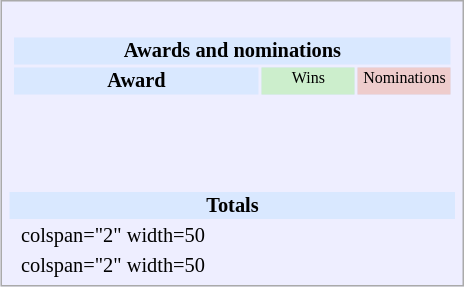<table class="infobox" style="width: 22.7em; text-align: left; font-size: 85%; vertical-align: middle; background-color: #eef;">
<tr>
<td colspan="3"><br><table class="collapsible collapsed" width="100%">
<tr>
<th colspan="3" style="background-color: #d9e8ff; text-align: center;">Awards and nominations</th>
</tr>
<tr style="background-color:#d9e8ff; text-align:center;">
<th style="vertical-align: middle;">Award</th>
<td style="background:#cceecc; font-size:8pt;" width="60px">Wins</td>
<td style="background:#eecccc; font-size:8pt;" width="60px">Nominations</td>
</tr>
<tr>
<td align="center"><br></td>
<td></td>
<td></td>
</tr>
<tr>
<td align="center"><br></td>
<td></td>
<td></td>
</tr>
<tr>
<td align="center"><br></td>
<td></td>
<td></td>
</tr>
</table>
</td>
</tr>
<tr style="background-color:#d9e8ff">
<td colspan="3" style="text-align:center;"><strong>Totals</strong></td>
</tr>
<tr>
<td></td>
<td>colspan="2" width=50 </td>
</tr>
<tr>
<td></td>
<td>colspan="2" width=50 </td>
</tr>
</table>
